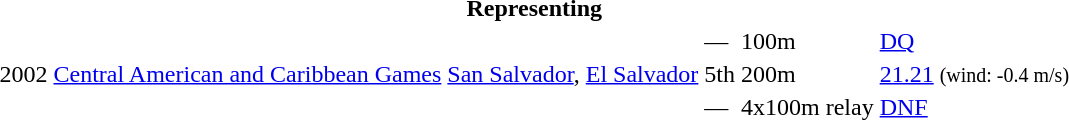<table>
<tr>
<th colspan="6">Representing </th>
</tr>
<tr>
<td rowspan=3>2002</td>
<td rowspan=3><a href='#'>Central American and Caribbean Games</a></td>
<td rowspan=3><a href='#'>San Salvador</a>, <a href='#'>El Salvador</a></td>
<td>—</td>
<td>100m</td>
<td><a href='#'>DQ</a></td>
</tr>
<tr>
<td>5th</td>
<td>200m</td>
<td><a href='#'>21.21</a> <small>(wind: -0.4 m/s)</small></td>
</tr>
<tr>
<td>—</td>
<td>4x100m relay</td>
<td><a href='#'>DNF</a></td>
</tr>
</table>
